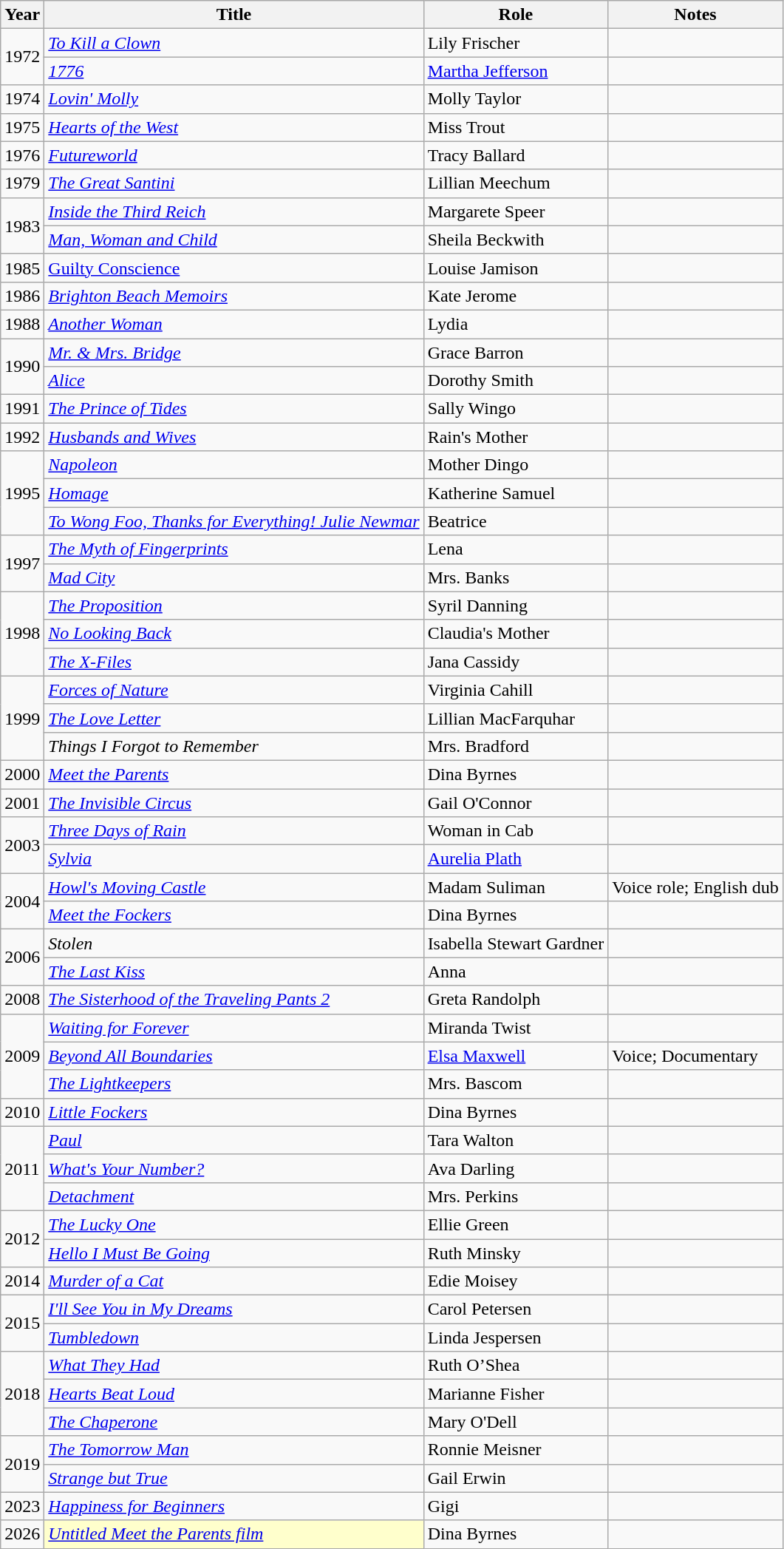<table class="wikitable sortable">
<tr>
<th>Year</th>
<th>Title</th>
<th>Role</th>
<th class="unsortable">Notes</th>
</tr>
<tr>
<td rowspan="2">1972</td>
<td><em><a href='#'>To Kill a Clown</a></em></td>
<td>Lily Frischer</td>
<td></td>
</tr>
<tr>
<td><em><a href='#'>1776</a></em></td>
<td><a href='#'>Martha Jefferson</a></td>
<td></td>
</tr>
<tr>
<td>1974</td>
<td><em><a href='#'>Lovin' Molly</a></em></td>
<td>Molly Taylor</td>
<td></td>
</tr>
<tr>
<td>1975</td>
<td><em><a href='#'>Hearts of the West</a></em></td>
<td>Miss Trout</td>
<td></td>
</tr>
<tr>
<td>1976</td>
<td><em><a href='#'>Futureworld</a></em></td>
<td>Tracy Ballard</td>
<td></td>
</tr>
<tr>
<td>1979</td>
<td><em><a href='#'>The Great Santini</a></em></td>
<td>Lillian Meechum</td>
<td></td>
</tr>
<tr>
<td rowspan="2">1983</td>
<td><em><a href='#'>Inside the Third Reich</a></em></td>
<td>Margarete Speer</td>
<td></td>
</tr>
<tr>
<td><em><a href='#'>Man, Woman and Child</a></em></td>
<td>Sheila Beckwith</td>
<td></td>
</tr>
<tr>
<td>1985</td>
<td><em><a href='#'></em>Guilty Conscience<em></a></em></td>
<td>Louise Jamison</td>
<td></td>
</tr>
<tr>
<td>1986</td>
<td><em><a href='#'>Brighton Beach Memoirs</a></em></td>
<td>Kate Jerome</td>
<td></td>
</tr>
<tr>
<td>1988</td>
<td><em><a href='#'>Another Woman</a></em></td>
<td>Lydia</td>
<td></td>
</tr>
<tr>
<td rowspan="2">1990</td>
<td><em><a href='#'>Mr. & Mrs. Bridge</a></em></td>
<td>Grace Barron</td>
<td></td>
</tr>
<tr>
<td><em><a href='#'>Alice</a></em></td>
<td>Dorothy Smith</td>
<td></td>
</tr>
<tr>
<td>1991</td>
<td><em><a href='#'>The Prince of Tides</a></em></td>
<td>Sally Wingo</td>
<td></td>
</tr>
<tr>
<td>1992</td>
<td><em><a href='#'>Husbands and Wives</a></em></td>
<td>Rain's Mother</td>
<td></td>
</tr>
<tr>
<td rowspan="3">1995</td>
<td><em><a href='#'>Napoleon</a></em></td>
<td>Mother Dingo</td>
<td></td>
</tr>
<tr>
<td><em><a href='#'>Homage</a></em></td>
<td>Katherine Samuel</td>
<td></td>
</tr>
<tr>
<td><em><a href='#'>To Wong Foo, Thanks for Everything! Julie Newmar</a></em></td>
<td>Beatrice</td>
<td></td>
</tr>
<tr>
<td rowspan="2">1997</td>
<td><em><a href='#'>The Myth of Fingerprints</a></em></td>
<td>Lena</td>
<td></td>
</tr>
<tr>
<td><em><a href='#'>Mad City</a></em></td>
<td>Mrs. Banks</td>
<td></td>
</tr>
<tr>
<td rowspan="3">1998</td>
<td><em><a href='#'>The Proposition</a></em></td>
<td>Syril Danning</td>
<td></td>
</tr>
<tr>
<td><em><a href='#'>No Looking Back</a></em></td>
<td>Claudia's Mother</td>
<td></td>
</tr>
<tr>
<td><em><a href='#'>The X-Files</a></em></td>
<td>Jana Cassidy</td>
<td></td>
</tr>
<tr>
<td rowspan="3">1999</td>
<td><em><a href='#'>Forces of Nature</a></em></td>
<td>Virginia Cahill</td>
<td></td>
</tr>
<tr>
<td><em><a href='#'>The Love Letter</a></em></td>
<td>Lillian MacFarquhar</td>
<td></td>
</tr>
<tr>
<td><em>Things I Forgot to Remember</em></td>
<td>Mrs. Bradford</td>
<td></td>
</tr>
<tr>
<td>2000</td>
<td><em><a href='#'>Meet the Parents</a></em></td>
<td>Dina Byrnes</td>
<td></td>
</tr>
<tr>
<td>2001</td>
<td><em><a href='#'>The Invisible Circus</a></em></td>
<td>Gail O'Connor</td>
<td></td>
</tr>
<tr>
<td rowspan="2">2003</td>
<td><em><a href='#'>Three Days of Rain</a></em></td>
<td>Woman in Cab</td>
<td></td>
</tr>
<tr>
<td><em><a href='#'>Sylvia</a></em></td>
<td><a href='#'>Aurelia Plath</a></td>
<td></td>
</tr>
<tr>
<td rowspan="2">2004</td>
<td><em><a href='#'>Howl's Moving Castle</a></em></td>
<td>Madam Suliman</td>
<td>Voice role; English dub</td>
</tr>
<tr>
<td><em><a href='#'>Meet the Fockers</a></em></td>
<td>Dina Byrnes</td>
<td></td>
</tr>
<tr>
<td rowspan="2">2006</td>
<td><em>Stolen</em></td>
<td>Isabella Stewart Gardner</td>
<td></td>
</tr>
<tr>
<td><em><a href='#'>The Last Kiss</a></em></td>
<td>Anna</td>
<td></td>
</tr>
<tr>
<td>2008</td>
<td><em><a href='#'>The Sisterhood of the Traveling Pants 2</a></em></td>
<td>Greta Randolph</td>
<td></td>
</tr>
<tr>
<td rowspan="3">2009</td>
<td><em><a href='#'>Waiting for Forever</a></em></td>
<td>Miranda Twist</td>
<td></td>
</tr>
<tr>
<td><em><a href='#'>Beyond All Boundaries</a> </em></td>
<td><a href='#'>Elsa Maxwell</a></td>
<td>Voice; Documentary</td>
</tr>
<tr>
<td><em><a href='#'>The Lightkeepers</a></em></td>
<td>Mrs. Bascom</td>
<td></td>
</tr>
<tr>
<td>2010</td>
<td><em><a href='#'>Little Fockers</a></em></td>
<td>Dina Byrnes</td>
<td></td>
</tr>
<tr>
<td rowspan="3">2011</td>
<td><em><a href='#'>Paul</a></em></td>
<td>Tara Walton</td>
<td></td>
</tr>
<tr>
<td><em><a href='#'>What's Your Number?</a></em></td>
<td>Ava Darling</td>
<td></td>
</tr>
<tr>
<td><em><a href='#'>Detachment</a></em></td>
<td>Mrs. Perkins</td>
<td></td>
</tr>
<tr>
<td rowspan="2">2012</td>
<td><em><a href='#'>The Lucky One</a></em></td>
<td>Ellie Green</td>
<td></td>
</tr>
<tr>
<td><em><a href='#'>Hello I Must Be Going</a></em></td>
<td>Ruth Minsky</td>
<td></td>
</tr>
<tr>
<td>2014</td>
<td><em><a href='#'>Murder of a Cat</a></em></td>
<td>Edie Moisey</td>
<td></td>
</tr>
<tr>
<td rowspan="2">2015</td>
<td><em><a href='#'>I'll See You in My Dreams</a></em></td>
<td>Carol Petersen</td>
<td></td>
</tr>
<tr>
<td><em><a href='#'>Tumbledown</a></em></td>
<td>Linda Jespersen</td>
<td></td>
</tr>
<tr>
<td rowspan="3">2018</td>
<td><em><a href='#'>What They Had</a></em></td>
<td>Ruth O’Shea</td>
<td></td>
</tr>
<tr>
<td><em><a href='#'>Hearts Beat Loud</a></em></td>
<td>Marianne Fisher</td>
<td></td>
</tr>
<tr>
<td><em><a href='#'>The Chaperone</a></em></td>
<td>Mary O'Dell</td>
<td></td>
</tr>
<tr>
<td rowspan="2">2019</td>
<td><em><a href='#'>The Tomorrow Man</a></em></td>
<td>Ronnie Meisner</td>
<td></td>
</tr>
<tr>
<td><em><a href='#'>Strange but True</a></em></td>
<td>Gail Erwin</td>
<td></td>
</tr>
<tr>
<td>2023</td>
<td><em><a href='#'>Happiness for Beginners</a></em></td>
<td>Gigi</td>
<td></td>
</tr>
<tr>
<td>2026</td>
<td style="background:#ffc;"><em><a href='#'>Untitled Meet the Parents film</a></em> </td>
<td>Dina Byrnes</td>
<td></td>
</tr>
</table>
